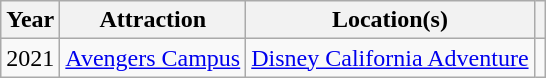<table class="wikitable sortable" style="text-align:center">
<tr>
<th>Year</th>
<th>Attraction</th>
<th>Location(s)</th>
<th></th>
</tr>
<tr>
<td>2021</td>
<td><a href='#'>Avengers Campus</a></td>
<td><a href='#'>Disney California Adventure</a></td>
<td></td>
</tr>
</table>
